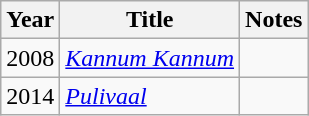<table class="wikitable" style="font-size: 100%;">
<tr>
<th scope="col">Year</th>
<th scope="col">Title</th>
<th scope="col" class="unsortable">Notes</th>
</tr>
<tr>
<td>2008</td>
<td><em><a href='#'>Kannum Kannum</a></em></td>
<td></td>
</tr>
<tr>
<td>2014</td>
<td><em><a href='#'>Pulivaal</a></em></td>
<td></td>
</tr>
</table>
